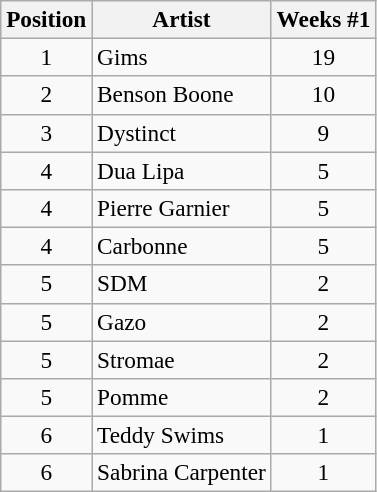<table class="wikitable sortable" style="font-size:97%;">
<tr>
<th scope="col">Position</th>
<th scope="col">Artist</th>
<th scope="col">Weeks #1</th>
</tr>
<tr>
<td align="center">1</td>
<td>Gims</td>
<td align="center">19</td>
</tr>
<tr>
<td align="center">2</td>
<td>Benson Boone</td>
<td align="center">10</td>
</tr>
<tr>
<td align="center">3</td>
<td>Dystinct</td>
<td align="center">9</td>
</tr>
<tr>
<td align="center">4</td>
<td>Dua Lipa</td>
<td align="center">5</td>
</tr>
<tr>
<td align="center">4</td>
<td>Pierre Garnier</td>
<td align="center">5</td>
</tr>
<tr>
<td align="center">4</td>
<td>Carbonne</td>
<td align="center">5</td>
</tr>
<tr>
<td align="center">5</td>
<td>SDM</td>
<td align="center">2</td>
</tr>
<tr>
<td align="center">5</td>
<td>Gazo</td>
<td align="center">2</td>
</tr>
<tr>
<td align="center">5</td>
<td>Stromae</td>
<td align="center">2</td>
</tr>
<tr>
<td align="center">5</td>
<td>Pomme</td>
<td align="center">2</td>
</tr>
<tr>
<td align="center">6</td>
<td>Teddy Swims</td>
<td align="center">1</td>
</tr>
<tr>
<td align="center">6</td>
<td>Sabrina Carpenter</td>
<td align="center">1</td>
</tr>
</table>
